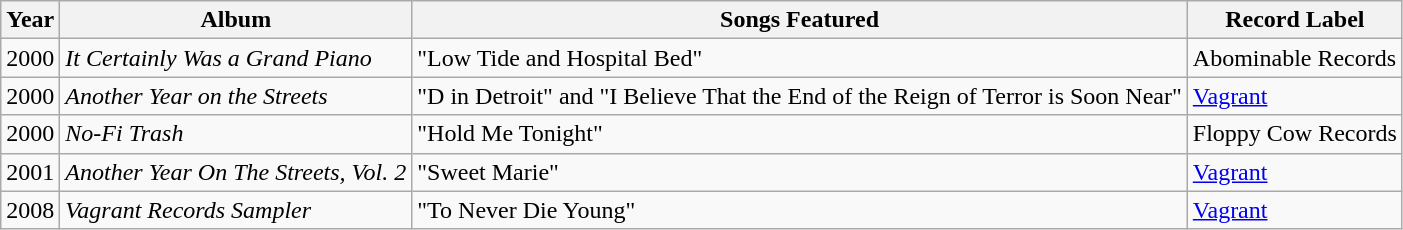<table class="wikitable" border="1">
<tr>
<th>Year</th>
<th>Album</th>
<th>Songs Featured</th>
<th>Record Label</th>
</tr>
<tr>
<td>2000</td>
<td><em>It Certainly Was a Grand Piano</em></td>
<td>"Low Tide and Hospital Bed"</td>
<td>Abominable Records</td>
</tr>
<tr>
<td>2000</td>
<td><em>Another Year on the Streets</em></td>
<td>"D in Detroit" and "I Believe That the End of the Reign of Terror is Soon Near"</td>
<td><a href='#'>Vagrant</a></td>
</tr>
<tr>
<td>2000</td>
<td><em>No-Fi Trash</em></td>
<td>"Hold Me Tonight"</td>
<td>Floppy Cow Records</td>
</tr>
<tr>
<td>2001</td>
<td><em>Another Year On The Streets, Vol. 2</em></td>
<td>"Sweet Marie"</td>
<td><a href='#'>Vagrant</a></td>
</tr>
<tr>
<td>2008</td>
<td><em>Vagrant Records Sampler</em></td>
<td>"To Never Die Young"</td>
<td><a href='#'>Vagrant</a></td>
</tr>
</table>
